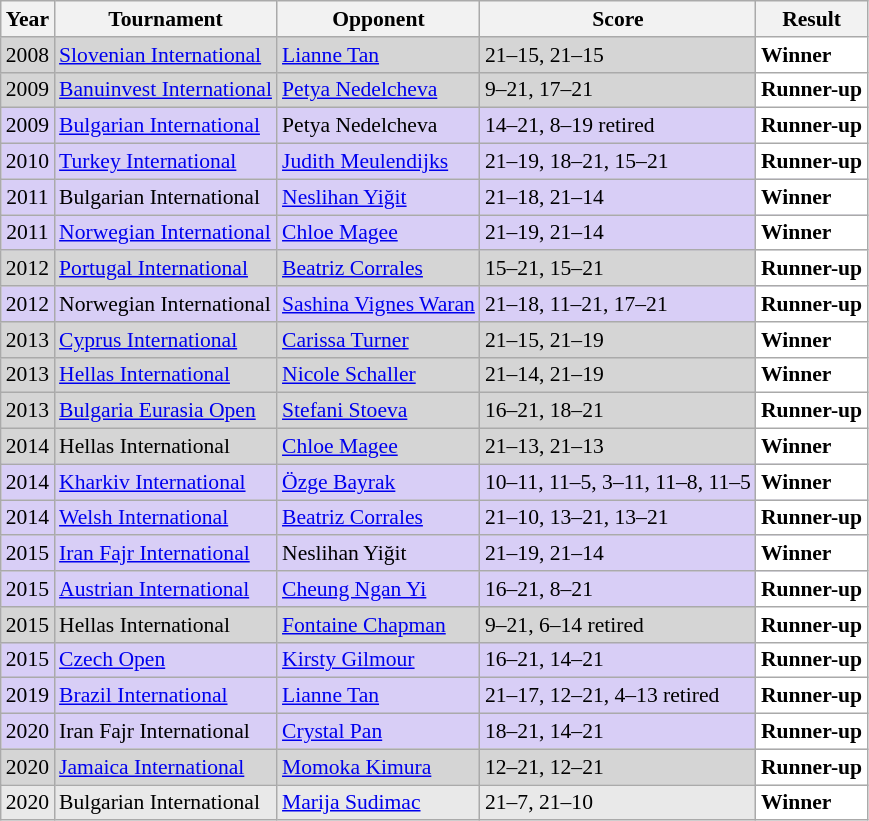<table class="sortable wikitable" style="font-size: 90%;">
<tr>
<th>Year</th>
<th>Tournament</th>
<th>Opponent</th>
<th>Score</th>
<th>Result</th>
</tr>
<tr style="background:#D5D5D5">
<td align="center">2008</td>
<td align="left"><a href='#'>Slovenian International</a></td>
<td align="left"> <a href='#'>Lianne Tan</a></td>
<td align="left">21–15, 21–15</td>
<td style="text-align:left; background:white"> <strong>Winner</strong></td>
</tr>
<tr style="background:#D5D5D5">
<td align="center">2009</td>
<td align="left"><a href='#'>Banuinvest International</a></td>
<td align="left"> <a href='#'>Petya Nedelcheva</a></td>
<td align="left">9–21, 17–21</td>
<td style="text-align:left; background:white"> <strong>Runner-up</strong></td>
</tr>
<tr style="background:#D8CEF6">
<td align="center">2009</td>
<td align="left"><a href='#'>Bulgarian International</a></td>
<td align="left"> Petya Nedelcheva</td>
<td align="left">14–21, 8–19 retired</td>
<td style="text-align:left; background:white"> <strong>Runner-up</strong></td>
</tr>
<tr style="background:#D8CEF6">
<td align="center">2010</td>
<td align="left"><a href='#'>Turkey International</a></td>
<td align="left"> <a href='#'>Judith Meulendijks</a></td>
<td align="left">21–19, 18–21, 15–21</td>
<td style="text-align:left; background:white"> <strong>Runner-up</strong></td>
</tr>
<tr style="background:#D8CEF6">
<td align="center">2011</td>
<td align="left">Bulgarian International</td>
<td align="left"> <a href='#'>Neslihan Yiğit</a></td>
<td align="left">21–18, 21–14</td>
<td style="text-align:left; background:white"> <strong>Winner</strong></td>
</tr>
<tr style="background:#D8CEF6">
<td align="center">2011</td>
<td align="left"><a href='#'>Norwegian International</a></td>
<td align="left"> <a href='#'>Chloe Magee</a></td>
<td align="left">21–19, 21–14</td>
<td style="text-align:left; background:white"> <strong>Winner</strong></td>
</tr>
<tr style="background:#D5D5D5">
<td align="center">2012</td>
<td align="left"><a href='#'>Portugal International</a></td>
<td align="left"> <a href='#'>Beatriz Corrales</a></td>
<td align="left">15–21, 15–21</td>
<td style="text-align:left; background:white"> <strong>Runner-up</strong></td>
</tr>
<tr style="background:#D8CEF6">
<td align="center">2012</td>
<td align="left">Norwegian International</td>
<td align="left"> <a href='#'>Sashina Vignes Waran</a></td>
<td align="left">21–18, 11–21, 17–21</td>
<td style="text-align:left; background:white"> <strong>Runner-up</strong></td>
</tr>
<tr style="background:#D5D5D5">
<td align="center">2013</td>
<td align="left"><a href='#'>Cyprus International</a></td>
<td align="left"> <a href='#'>Carissa Turner</a></td>
<td align="left">21–15, 21–19</td>
<td style="text-align:left; background:white"> <strong>Winner</strong></td>
</tr>
<tr style="background:#D5D5D5">
<td align="center">2013</td>
<td align="left"><a href='#'>Hellas International</a></td>
<td align="left"> <a href='#'>Nicole Schaller</a></td>
<td align="left">21–14, 21–19</td>
<td style="text-align:left; background:white"> <strong>Winner</strong></td>
</tr>
<tr style="background:#D5D5D5">
<td align="center">2013</td>
<td align="left"><a href='#'>Bulgaria Eurasia Open</a></td>
<td align="left"> <a href='#'>Stefani Stoeva</a></td>
<td align="left">16–21, 18–21</td>
<td style="text-align:left; background:white"> <strong>Runner-up</strong></td>
</tr>
<tr style="background:#D5D5D5">
<td align="center">2014</td>
<td align="left">Hellas International</td>
<td align="left"> <a href='#'>Chloe Magee</a></td>
<td align="left">21–13, 21–13</td>
<td style="text-align:left; background:white"> <strong>Winner</strong></td>
</tr>
<tr style="background:#D8CEF6">
<td align="center">2014</td>
<td align="left"><a href='#'>Kharkiv International</a></td>
<td align="left"> <a href='#'>Özge Bayrak</a></td>
<td align="left">10–11, 11–5, 3–11, 11–8, 11–5</td>
<td style="text-align:left; background:white"> <strong>Winner</strong></td>
</tr>
<tr style="background:#D8CEF6">
<td align="center">2014</td>
<td align="left"><a href='#'>Welsh International</a></td>
<td align="left"> <a href='#'>Beatriz Corrales</a></td>
<td align="left">21–10, 13–21, 13–21</td>
<td style="text-align:left; background:white"> <strong>Runner-up</strong></td>
</tr>
<tr style="background:#D8CEF6">
<td align="center">2015</td>
<td align="left"><a href='#'>Iran Fajr International</a></td>
<td align="left"> Neslihan Yiğit</td>
<td align="left">21–19, 21–14</td>
<td style="text-align:left; background:white"> <strong>Winner</strong></td>
</tr>
<tr style="background:#D8CEF6">
<td align="center">2015</td>
<td align="left"><a href='#'>Austrian International</a></td>
<td align="left"> <a href='#'>Cheung Ngan Yi</a></td>
<td align="left">16–21, 8–21</td>
<td style="text-align:left; background:white"> <strong>Runner-up</strong></td>
</tr>
<tr style="background:#D5D5D5">
<td align="center">2015</td>
<td align="left">Hellas International</td>
<td align="left"> <a href='#'>Fontaine Chapman</a></td>
<td align="left">9–21, 6–14 retired</td>
<td style="text-align:left; background:white"> <strong>Runner-up</strong></td>
</tr>
<tr style="background:#D8CEF6">
<td align="center">2015</td>
<td align="left"><a href='#'>Czech Open</a></td>
<td align="left"> <a href='#'>Kirsty Gilmour</a></td>
<td align="left">16–21, 14–21</td>
<td style="text-align:left; background:white"> <strong>Runner-up</strong></td>
</tr>
<tr style="background:#D8CEF6">
<td align="center">2019</td>
<td align="left"><a href='#'>Brazil International</a></td>
<td align="left"> <a href='#'>Lianne Tan</a></td>
<td align="left">21–17, 12–21, 4–13 retired</td>
<td style="text-align:left; background:white"> <strong>Runner-up</strong></td>
</tr>
<tr style="background:#D8CEF6">
<td align="center">2020</td>
<td align="left">Iran Fajr International</td>
<td align="left"> <a href='#'>Crystal Pan</a></td>
<td align="left">18–21, 14–21</td>
<td style="text-align:left; background:white"> <strong>Runner-up</strong></td>
</tr>
<tr style="background:#D5D5D5">
<td align="center">2020</td>
<td align="left"><a href='#'>Jamaica International</a></td>
<td align="left"> <a href='#'>Momoka Kimura</a></td>
<td align="left">12–21, 12–21</td>
<td style="text-align:left; background:white"> <strong>Runner-up</strong></td>
</tr>
<tr style="background:#E9E9E9">
<td align="center">2020</td>
<td align="left">Bulgarian International</td>
<td align="left"> <a href='#'>Marija Sudimac</a></td>
<td align="left">21–7, 21–10</td>
<td style="text-align:left; background:white"> <strong>Winner</strong></td>
</tr>
</table>
